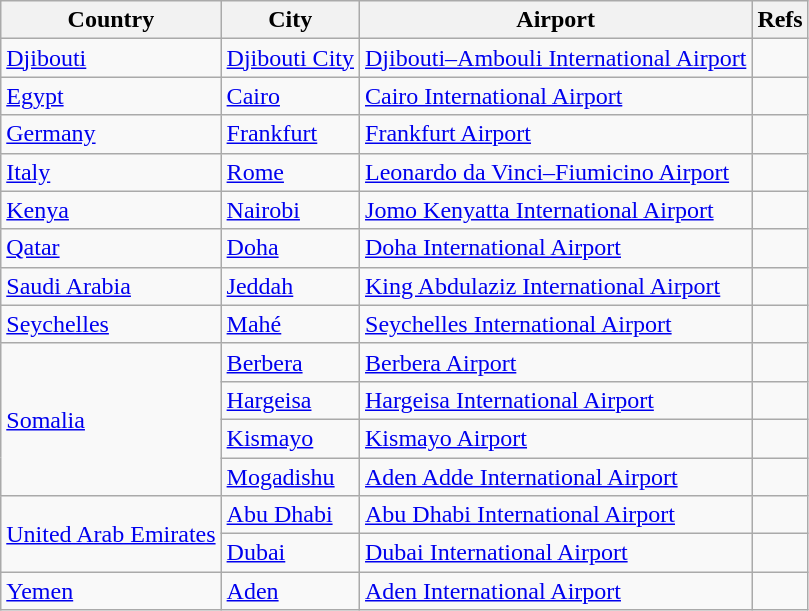<table class="wikitable sortable toccolours">
<tr>
<th>Country</th>
<th>City</th>
<th>Airport</th>
<th class="unsortable">Refs</th>
</tr>
<tr>
<td><a href='#'>Djibouti</a></td>
<td><a href='#'>Djibouti City</a></td>
<td><a href='#'>Djibouti–Ambouli International Airport</a></td>
<td align=center></td>
</tr>
<tr>
<td><a href='#'>Egypt</a></td>
<td><a href='#'>Cairo</a></td>
<td><a href='#'>Cairo International Airport</a></td>
<td align=center></td>
</tr>
<tr>
<td><a href='#'>Germany</a></td>
<td><a href='#'>Frankfurt</a></td>
<td><a href='#'>Frankfurt Airport</a></td>
<td align=center></td>
</tr>
<tr>
<td><a href='#'>Italy</a></td>
<td><a href='#'>Rome</a></td>
<td><a href='#'>Leonardo da Vinci–Fiumicino Airport</a></td>
<td align=center></td>
</tr>
<tr>
<td><a href='#'>Kenya</a></td>
<td><a href='#'>Nairobi</a></td>
<td><a href='#'>Jomo Kenyatta International Airport</a></td>
<td align=center></td>
</tr>
<tr>
<td><a href='#'>Qatar</a></td>
<td><a href='#'>Doha</a></td>
<td><a href='#'>Doha International Airport</a></td>
<td align=center></td>
</tr>
<tr>
<td><a href='#'>Saudi Arabia</a></td>
<td><a href='#'>Jeddah</a></td>
<td><a href='#'>King Abdulaziz International Airport</a></td>
<td align=center></td>
</tr>
<tr>
<td><a href='#'>Seychelles</a></td>
<td><a href='#'>Mahé</a></td>
<td><a href='#'>Seychelles International Airport</a></td>
<td align=center></td>
</tr>
<tr>
<td rowspan="4"><a href='#'>Somalia</a></td>
<td><a href='#'>Berbera</a></td>
<td><a href='#'>Berbera Airport</a></td>
<td align=center></td>
</tr>
<tr>
<td><a href='#'>Hargeisa</a></td>
<td><a href='#'>Hargeisa International Airport</a></td>
<td align=center></td>
</tr>
<tr>
<td><a href='#'>Kismayo</a></td>
<td><a href='#'>Kismayo Airport</a></td>
<td align=center></td>
</tr>
<tr>
<td><a href='#'>Mogadishu</a></td>
<td><a href='#'>Aden Adde International Airport</a></td>
<td align=center></td>
</tr>
<tr>
<td rowspan="2"><a href='#'>United Arab Emirates</a></td>
<td><a href='#'>Abu Dhabi</a></td>
<td><a href='#'>Abu Dhabi International Airport</a></td>
<td align=center></td>
</tr>
<tr>
<td><a href='#'>Dubai</a></td>
<td><a href='#'>Dubai International Airport</a></td>
<td align=center></td>
</tr>
<tr>
<td><a href='#'>Yemen</a></td>
<td><a href='#'>Aden</a></td>
<td><a href='#'>Aden International Airport</a></td>
<td align=center></td>
</tr>
</table>
